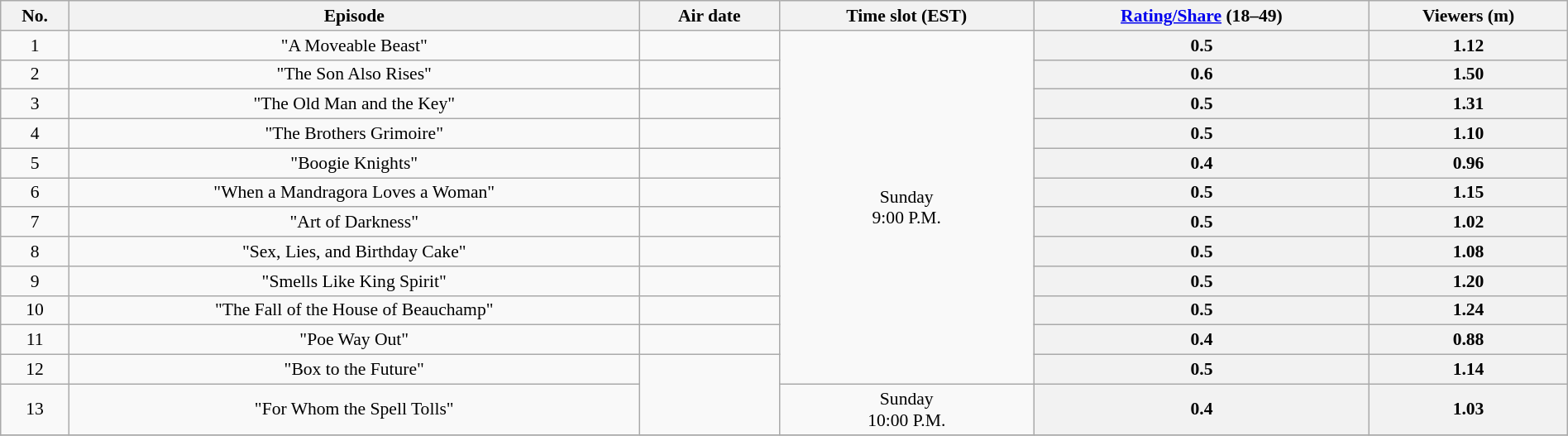<table class="wikitable" style="font-size:90%; text-align:center; width: 100%; margin-left: auto; margin-right: auto;">
<tr>
<th>No.</th>
<th>Episode</th>
<th>Air date</th>
<th>Time slot (EST)</th>
<th><a href='#'>Rating/Share</a> (18–49)</th>
<th>Viewers (m)</th>
</tr>
<tr>
<td style="text-align:center">1</td>
<td>"A Moveable Beast"</td>
<td></td>
<td style="text-align:center" rowspan=12>Sunday<br>9:00 P.M.</td>
<th style="text-align:center">0.5</th>
<th style="text-align:center">1.12</th>
</tr>
<tr>
<td style="text-align:center">2</td>
<td>"The Son Also Rises"</td>
<td></td>
<th style="text-align:center">0.6</th>
<th style="text-align:center">1.50</th>
</tr>
<tr>
<td style="text-align:center">3</td>
<td>"The Old Man and the Key"</td>
<td></td>
<th style="text-align:center">0.5</th>
<th style="text-align:center">1.31</th>
</tr>
<tr>
<td style="text-align:center">4</td>
<td>"The Brothers Grimoire"</td>
<td></td>
<th style="text-align:center">0.5</th>
<th style="text-align:center">1.10</th>
</tr>
<tr>
<td style="text-align:center">5</td>
<td>"Boogie Knights"</td>
<td></td>
<th style="text-align:center">0.4</th>
<th style="text-align:center">0.96</th>
</tr>
<tr>
<td style="text-align:center">6</td>
<td>"When a Mandragora Loves a Woman"</td>
<td></td>
<th style="text-align:center">0.5</th>
<th style="text-align:center">1.15</th>
</tr>
<tr>
<td style="text-align:center">7</td>
<td>"Art of Darkness"</td>
<td></td>
<th style="text-align:center">0.5</th>
<th style="text-align:center">1.02</th>
</tr>
<tr>
<td style="text-align:center">8</td>
<td>"Sex, Lies, and Birthday Cake"</td>
<td></td>
<th style="text-align:center">0.5</th>
<th style="text-align:center">1.08</th>
</tr>
<tr>
<td style="text-align:center">9</td>
<td>"Smells Like King Spirit"</td>
<td></td>
<th style="text-align:center">0.5</th>
<th style="text-align:center">1.20</th>
</tr>
<tr>
<td style="text-align:center">10</td>
<td>"The Fall of the House of Beauchamp"</td>
<td></td>
<th style="text-align:center">0.5</th>
<th style="text-align:center">1.24</th>
</tr>
<tr>
<td style="text-align:center">11</td>
<td>"Poe Way Out"</td>
<td></td>
<th style="text-align:center">0.4</th>
<th style="text-align:center">0.88</th>
</tr>
<tr>
<td style="text-align:center">12</td>
<td>"Box to the Future"</td>
<td rowspan=2></td>
<th style="text-align:center">0.5</th>
<th style="text-align:center">1.14</th>
</tr>
<tr>
<td style="text-align:center">13</td>
<td>"For Whom the Spell Tolls"</td>
<td style="text-align:center" rowspan=1>Sunday<br> 10:00 P.M.</td>
<th style="text-align:center">0.4</th>
<th style="text-align:center">1.03</th>
</tr>
<tr>
</tr>
</table>
